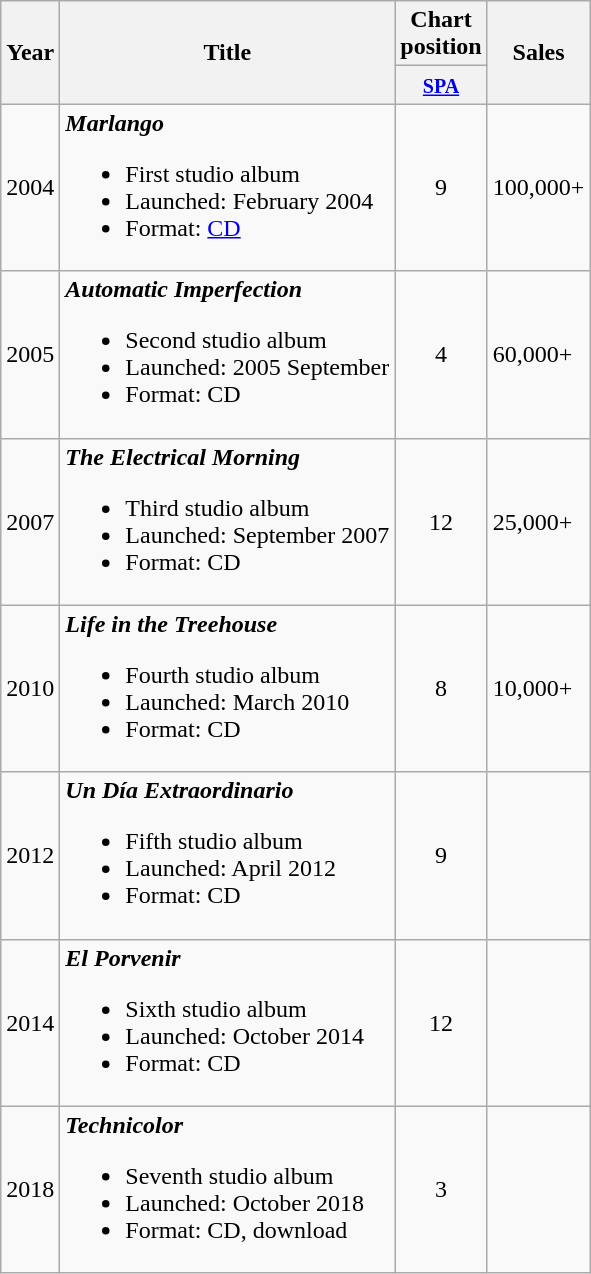<table class="wikitable">
<tr>
<th rowspan="2">Year</th>
<th rowspan="2">Title</th>
<th>Chart<br>position</th>
<th rowspan="2">Sales</th>
</tr>
<tr>
<th width="30"><small><a href='#'>SPA</a></small></th>
</tr>
<tr>
<td>2004</td>
<td><strong><em>Marlango</em></strong><br><ul><li>First studio album</li><li>Launched: February 2004</li><li>Format: <a href='#'>CD</a></li></ul></td>
<td align="center">9</td>
<td>100,000+</td>
</tr>
<tr>
<td>2005</td>
<td><strong><em>Automatic Imperfection</em></strong><br><ul><li>Second studio album</li><li>Launched: 2005 September</li><li>Format: CD</li></ul></td>
<td align="center">4</td>
<td>60,000+</td>
</tr>
<tr>
<td>2007</td>
<td><strong><em>The Electrical Morning</em></strong><br><ul><li>Third studio album</li><li>Launched: September 2007</li><li>Format: CD</li></ul></td>
<td align="center">12</td>
<td>25,000+</td>
</tr>
<tr>
<td>2010</td>
<td><strong><em>Life in the Treehouse</em></strong><br><ul><li>Fourth studio album</li><li>Launched: March 2010</li><li>Format: CD</li></ul></td>
<td align="center">8</td>
<td>10,000+</td>
</tr>
<tr>
<td>2012</td>
<td><strong><em>Un Día Extraordinario</em></strong><br><ul><li>Fifth studio album</li><li>Launched: April 2012</li><li>Format: CD</li></ul></td>
<td align="center">9</td>
<td></td>
</tr>
<tr>
<td>2014</td>
<td><strong><em>El Porvenir</em></strong><br><ul><li>Sixth studio album</li><li>Launched: October 2014</li><li>Format: CD</li></ul></td>
<td align="center">12</td>
<td></td>
</tr>
<tr>
<td>2018</td>
<td><strong><em>Technicolor</em></strong><br><ul><li>Seventh studio album</li><li>Launched: October 2018</li><li>Format: CD, download</li></ul></td>
<td align="center">3<br></td>
<td></td>
</tr>
</table>
